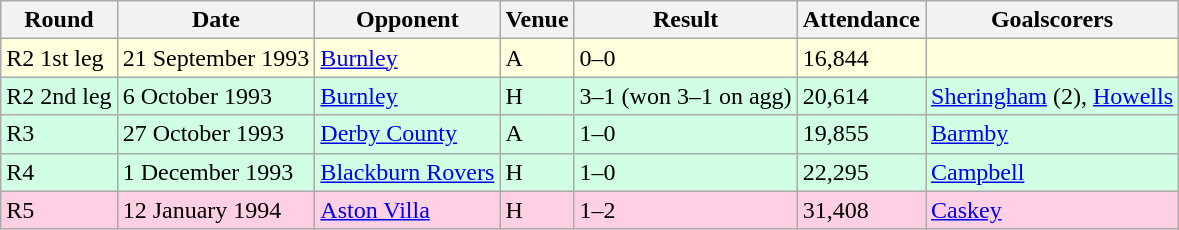<table class="wikitable">
<tr>
<th>Round</th>
<th>Date</th>
<th>Opponent</th>
<th>Venue</th>
<th>Result</th>
<th>Attendance</th>
<th>Goalscorers</th>
</tr>
<tr style="background:#ffffdd;">
<td>R2 1st leg</td>
<td>21 September 1993</td>
<td><a href='#'>Burnley</a></td>
<td>A</td>
<td>0–0</td>
<td>16,844</td>
<td></td>
</tr>
<tr style="background:#d0ffe3;">
<td>R2 2nd leg</td>
<td>6 October 1993</td>
<td><a href='#'>Burnley</a></td>
<td>H</td>
<td>3–1 (won 3–1 on agg)</td>
<td>20,614</td>
<td><a href='#'>Sheringham</a> (2), <a href='#'>Howells</a></td>
</tr>
<tr style="background:#d0ffe3;">
<td>R3</td>
<td>27 October 1993</td>
<td><a href='#'>Derby County</a></td>
<td>A</td>
<td>1–0</td>
<td>19,855</td>
<td><a href='#'>Barmby</a></td>
</tr>
<tr style="background:#d0ffe3;">
<td>R4</td>
<td>1 December 1993</td>
<td><a href='#'>Blackburn Rovers</a></td>
<td>H</td>
<td>1–0</td>
<td>22,295</td>
<td><a href='#'>Campbell</a></td>
</tr>
<tr style="background:#ffd0e3;">
<td>R5</td>
<td>12 January 1994</td>
<td><a href='#'>Aston Villa</a></td>
<td>H</td>
<td>1–2</td>
<td>31,408</td>
<td><a href='#'>Caskey</a></td>
</tr>
</table>
